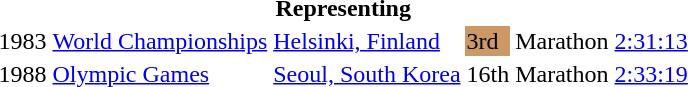<table>
<tr>
<th colspan="6">Representing </th>
</tr>
<tr>
<td>1983</td>
<td><a href='#'>World Championships</a></td>
<td><a href='#'>Helsinki, Finland</a></td>
<td bgcolor=cc9966>3rd</td>
<td>Marathon</td>
<td><a href='#'>2:31:13</a></td>
</tr>
<tr>
<td>1988</td>
<td><a href='#'>Olympic Games</a></td>
<td><a href='#'>Seoul, South Korea</a></td>
<td>16th</td>
<td>Marathon</td>
<td><a href='#'>2:33:19</a></td>
</tr>
</table>
